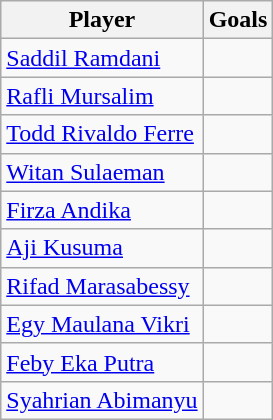<table class="wikitable sortable" style="text-align: left;">
<tr>
<th>Player</th>
<th>Goals</th>
</tr>
<tr>
<td><a href='#'>Saddil Ramdani</a></td>
<td></td>
</tr>
<tr>
<td><a href='#'>Rafli Mursalim</a></td>
<td></td>
</tr>
<tr>
<td><a href='#'>Todd Rivaldo Ferre</a></td>
<td></td>
</tr>
<tr>
<td><a href='#'>Witan Sulaeman</a></td>
<td></td>
</tr>
<tr>
<td><a href='#'>Firza Andika</a></td>
<td></td>
</tr>
<tr>
<td><a href='#'>Aji Kusuma</a></td>
<td></td>
</tr>
<tr>
<td><a href='#'>Rifad Marasabessy</a></td>
<td></td>
</tr>
<tr>
<td><a href='#'>Egy Maulana Vikri</a></td>
<td></td>
</tr>
<tr>
<td><a href='#'>Feby Eka Putra</a></td>
<td></td>
</tr>
<tr>
<td><a href='#'>Syahrian Abimanyu</a></td>
<td></td>
</tr>
</table>
